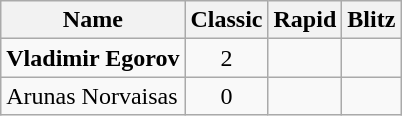<table class="wikitable">
<tr>
<th>Name</th>
<th>Classic</th>
<th>Rapid</th>
<th>Blitz</th>
</tr>
<tr align="center">
<td align="left"><strong> Vladimir Egorov</strong></td>
<td>2</td>
<td></td>
<td></td>
</tr>
<tr align="center">
<td align="left"> Arunas Norvaisas</td>
<td>0</td>
<td></td>
<td></td>
</tr>
</table>
